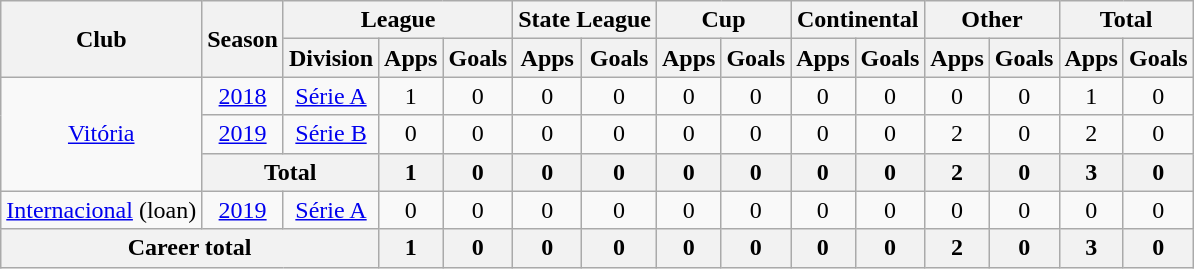<table class="wikitable" style="text-align: center">
<tr>
<th rowspan="2">Club</th>
<th rowspan="2">Season</th>
<th colspan="3">League</th>
<th colspan="2">State League</th>
<th colspan="2">Cup</th>
<th colspan="2">Continental</th>
<th colspan="2">Other</th>
<th colspan="2">Total</th>
</tr>
<tr>
<th>Division</th>
<th>Apps</th>
<th>Goals</th>
<th>Apps</th>
<th>Goals</th>
<th>Apps</th>
<th>Goals</th>
<th>Apps</th>
<th>Goals</th>
<th>Apps</th>
<th>Goals</th>
<th>Apps</th>
<th>Goals</th>
</tr>
<tr>
<td rowspan="3"><a href='#'>Vitória</a></td>
<td><a href='#'>2018</a></td>
<td><a href='#'>Série A</a></td>
<td>1</td>
<td>0</td>
<td>0</td>
<td>0</td>
<td>0</td>
<td>0</td>
<td>0</td>
<td>0</td>
<td>0</td>
<td>0</td>
<td>1</td>
<td>0</td>
</tr>
<tr>
<td><a href='#'>2019</a></td>
<td><a href='#'>Série B</a></td>
<td>0</td>
<td>0</td>
<td>0</td>
<td>0</td>
<td>0</td>
<td>0</td>
<td>0</td>
<td>0</td>
<td>2</td>
<td>0</td>
<td>2</td>
<td>0</td>
</tr>
<tr>
<th colspan="2"><strong>Total</strong></th>
<th>1</th>
<th>0</th>
<th>0</th>
<th>0</th>
<th>0</th>
<th>0</th>
<th>0</th>
<th>0</th>
<th>2</th>
<th>0</th>
<th>3</th>
<th>0</th>
</tr>
<tr>
<td><a href='#'>Internacional</a> (loan)</td>
<td><a href='#'>2019</a></td>
<td><a href='#'>Série A</a></td>
<td>0</td>
<td>0</td>
<td>0</td>
<td>0</td>
<td>0</td>
<td>0</td>
<td>0</td>
<td>0</td>
<td>0</td>
<td>0</td>
<td>0</td>
<td>0</td>
</tr>
<tr>
<th colspan="3"><strong>Career total</strong></th>
<th>1</th>
<th>0</th>
<th>0</th>
<th>0</th>
<th>0</th>
<th>0</th>
<th>0</th>
<th>0</th>
<th>2</th>
<th>0</th>
<th>3</th>
<th>0</th>
</tr>
</table>
